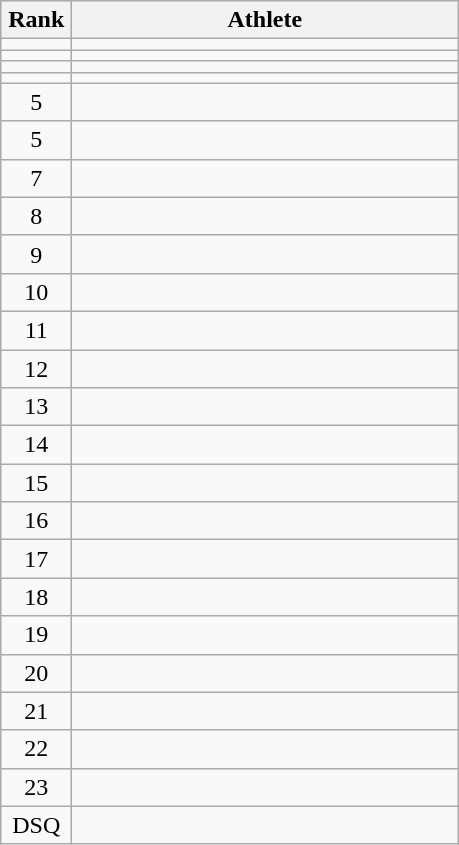<table class="wikitable" style="text-align: center;">
<tr>
<th width=40>Rank</th>
<th width=250>Athlete</th>
</tr>
<tr>
<td></td>
<td align="left"></td>
</tr>
<tr>
<td></td>
<td align="left"></td>
</tr>
<tr>
<td></td>
<td align="left"></td>
</tr>
<tr>
<td></td>
<td align="left"></td>
</tr>
<tr>
<td>5</td>
<td align="left"></td>
</tr>
<tr>
<td>5</td>
<td align="left"></td>
</tr>
<tr>
<td>7</td>
<td align="left"></td>
</tr>
<tr>
<td>8</td>
<td align="left"></td>
</tr>
<tr>
<td>9</td>
<td align="left"></td>
</tr>
<tr>
<td>10</td>
<td align="left"></td>
</tr>
<tr>
<td>11</td>
<td align="left"></td>
</tr>
<tr>
<td>12</td>
<td align="left"></td>
</tr>
<tr>
<td>13</td>
<td align="left"></td>
</tr>
<tr>
<td>14</td>
<td align="left"></td>
</tr>
<tr>
<td>15</td>
<td align="left"></td>
</tr>
<tr>
<td>16</td>
<td align="left"></td>
</tr>
<tr>
<td>17</td>
<td align="left"></td>
</tr>
<tr>
<td>18</td>
<td align="left"></td>
</tr>
<tr>
<td>19</td>
<td align="left"></td>
</tr>
<tr>
<td>20</td>
<td align="left"></td>
</tr>
<tr>
<td>21</td>
<td align="left"></td>
</tr>
<tr>
<td>22</td>
<td align="left"></td>
</tr>
<tr>
<td>23</td>
<td align="left"></td>
</tr>
<tr>
<td>DSQ</td>
<td align="left"></td>
</tr>
</table>
